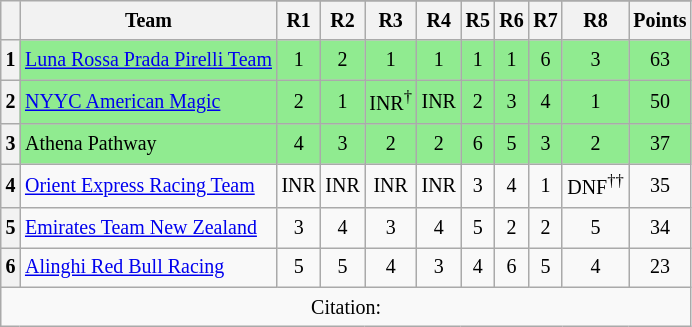<table class="wikitable" style="font-size:10pt;line-height:1.5;text-align: center;">
<tr>
<th rowspan="2"></th>
<th rowspan="2">Team</th>
</tr>
<tr>
<th>R1</th>
<th>R2</th>
<th>R3</th>
<th>R4</th>
<th>R5</th>
<th>R6</th>
<th>R7</th>
<th>R8</th>
<th>Points</th>
</tr>
<tr>
<th>1</th>
<td align="left" bgcolor="#90EB90"> <a href='#'>Luna Rossa Prada Pirelli Team</a></td>
<td bgcolor="#90EB90">1</td>
<td bgcolor="#90EB90">2</td>
<td bgcolor="#90EB90">1</td>
<td bgcolor="#90EB90">1</td>
<td bgcolor="#90EB90">1</td>
<td bgcolor="#90EB90">1</td>
<td bgcolor="#90EB90">6</td>
<td bgcolor="#90EB90">3</td>
<td bgcolor="#90EB90">63</td>
</tr>
<tr>
<th>2</th>
<td align="left" bgcolor="#90EB90"> <a href='#'>NYYC American Magic</a></td>
<td bgcolor="#90EB90">2</td>
<td bgcolor="#90EB90">1</td>
<td bgcolor="#90EB90">INR<sup>†</sup></td>
<td bgcolor="#90EB90">INR</td>
<td bgcolor="#90EB90">2</td>
<td bgcolor="#90EB90">3</td>
<td bgcolor="#90EB90">4</td>
<td bgcolor="#90EB90">1</td>
<td bgcolor="#90EB90">50</td>
</tr>
<tr>
<th>3</th>
<td align="left" bgcolor="#90EB90"> Athena Pathway</td>
<td bgcolor="#90EB90">4</td>
<td bgcolor="#90EB90">3</td>
<td bgcolor="#90EB90">2</td>
<td bgcolor="#90EB90">2</td>
<td bgcolor="#90EB90">6</td>
<td bgcolor="#90EB90">5</td>
<td bgcolor="#90EB90">3</td>
<td bgcolor="#90EB90">2</td>
<td bgcolor="#90EB90">37</td>
</tr>
<tr>
<th>4</th>
<td align="left"> <a href='#'>Orient Express Racing Team</a></td>
<td>INR</td>
<td>INR</td>
<td>INR</td>
<td>INR</td>
<td>3</td>
<td>4</td>
<td>1</td>
<td>DNF<sup>††</sup></td>
<td>35</td>
</tr>
<tr>
<th>5</th>
<td align="left"> <a href='#'>Emirates Team New Zealand</a></td>
<td>3</td>
<td>4</td>
<td>3</td>
<td>4</td>
<td>5</td>
<td>2</td>
<td>2</td>
<td>5</td>
<td>34</td>
</tr>
<tr>
<th>6</th>
<td align="left"> <a href='#'>Alinghi Red Bull Racing</a></td>
<td>5</td>
<td>5</td>
<td>4</td>
<td>3</td>
<td>4</td>
<td>6</td>
<td>5</td>
<td>4</td>
<td>23</td>
</tr>
<tr>
<td colspan="12" align=center>Citation:</td>
</tr>
</table>
